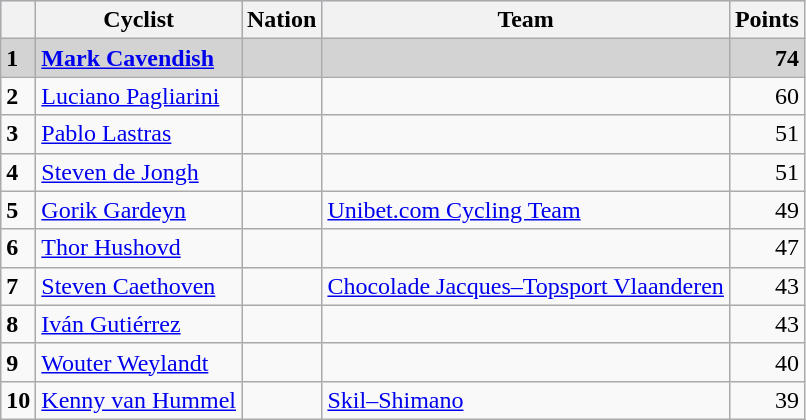<table class="wikitable">
<tr style="background:#ccccff;">
<th></th>
<th>Cyclist</th>
<th>Nation</th>
<th>Team</th>
<th>Points</th>
</tr>
<tr style="background:lightgrey">
<td><strong>1</strong></td>
<td><strong><a href='#'>Mark Cavendish</a></strong></td>
<td><strong></strong></td>
<td><strong></strong></td>
<td align=right><strong>74</strong></td>
</tr>
<tr>
<td><strong>2</strong></td>
<td><a href='#'>Luciano Pagliarini</a></td>
<td></td>
<td></td>
<td align=right>60</td>
</tr>
<tr>
<td><strong>3</strong></td>
<td><a href='#'>Pablo Lastras</a></td>
<td></td>
<td></td>
<td align=right>51</td>
</tr>
<tr>
<td><strong>4</strong></td>
<td><a href='#'>Steven de Jongh</a></td>
<td></td>
<td></td>
<td align=right>51</td>
</tr>
<tr>
<td><strong>5</strong></td>
<td><a href='#'>Gorik Gardeyn</a></td>
<td></td>
<td><a href='#'>Unibet.com Cycling Team</a></td>
<td align=right>49</td>
</tr>
<tr>
<td><strong>6</strong></td>
<td><a href='#'>Thor Hushovd</a></td>
<td></td>
<td></td>
<td align=right>47</td>
</tr>
<tr>
<td><strong>7</strong></td>
<td><a href='#'>Steven Caethoven</a></td>
<td></td>
<td><a href='#'>Chocolade Jacques–Topsport Vlaanderen</a></td>
<td align=right>43</td>
</tr>
<tr>
<td><strong>8</strong></td>
<td><a href='#'>Iván Gutiérrez</a></td>
<td></td>
<td></td>
<td align=right>43</td>
</tr>
<tr>
<td><strong>9</strong></td>
<td><a href='#'>Wouter Weylandt</a></td>
<td></td>
<td></td>
<td align=right>40</td>
</tr>
<tr>
<td><strong>10</strong></td>
<td><a href='#'>Kenny van Hummel</a></td>
<td></td>
<td><a href='#'>Skil–Shimano</a></td>
<td align=right>39</td>
</tr>
</table>
